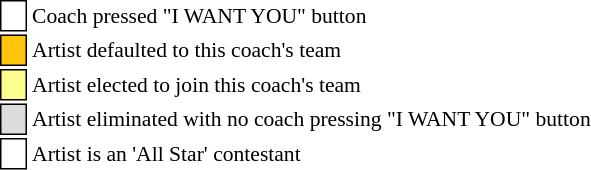<table class="toccolours" style="font-size: 90%; white-space: nowrap;">
<tr>
<td style="background:white; border:1px solid black;"> <strong></strong> </td>
<td>Coach pressed "I WANT YOU" button</td>
</tr>
<tr>
<td style="background:#FFC40C; border:1px solid black;">    </td>
<td>Artist defaulted to this coach's team</td>
</tr>
<tr>
<td style="background:#FDFC8F; border:1px solid black;">    </td>
<td style="padding-right: 8px">Artist elected to join this coach's team</td>
</tr>
<tr>
<td style="background:#DCDCDC; border:1px solid black;">    </td>
<td>Artist eliminated with no coach pressing "I WANT YOU" button</td>
</tr>
<tr>
<td style="background:#ffffff; border:1px solid black;">    </td>
<td>Artist is an 'All Star' contestant</td>
</tr>
<tr>
<td></td>
</tr>
</table>
